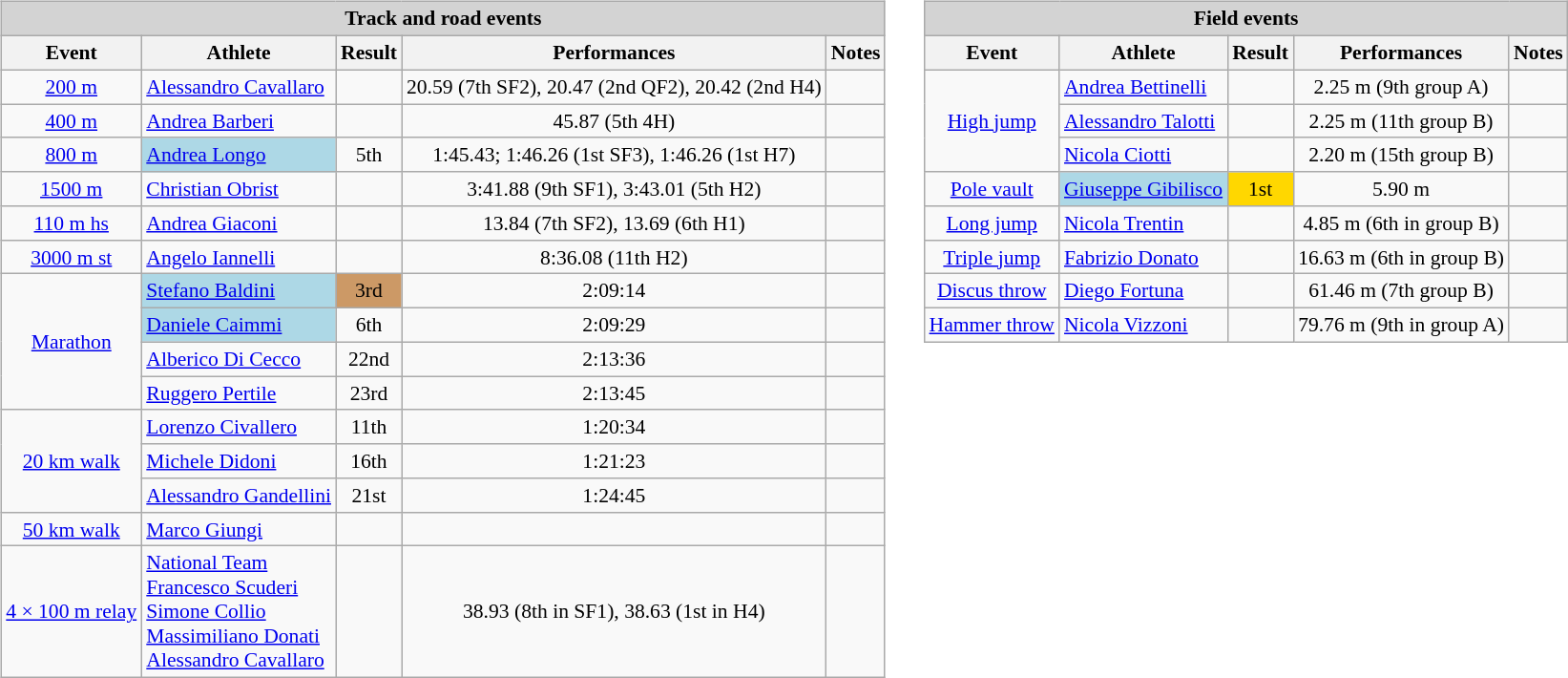<table>
<tr>
<td valign="top"><br><table class="wikitable" style="font-size:90%; text-align:center;">
<tr>
<td colspan=5 style="background:lightgrey;" align=center><strong>Track and road events</strong></td>
</tr>
<tr>
<th>Event</th>
<th>Athlete</th>
<th>Result</th>
<th>Performances</th>
<th>Notes</th>
</tr>
<tr>
<td><a href='#'>200 m</a></td>
<td align=left><a href='#'>Alessandro Cavallaro</a></td>
<td></td>
<td>20.59 (7th SF2), 20.47 (2nd QF2), 20.42 (2nd H4)</td>
<td></td>
</tr>
<tr>
<td><a href='#'>400 m</a></td>
<td align=left><a href='#'>Andrea Barberi</a></td>
<td></td>
<td>45.87 (5th 4H)</td>
<td></td>
</tr>
<tr>
<td><a href='#'>800 m</a></td>
<td align=left bgcolor=lightblue><a href='#'>Andrea Longo</a></td>
<td>5th</td>
<td>1:45.43; 1:46.26 (1st SF3), 1:46.26 (1st H7)</td>
<td></td>
</tr>
<tr>
<td><a href='#'>1500 m</a></td>
<td align=left><a href='#'>Christian Obrist</a></td>
<td></td>
<td>3:41.88 (9th SF1), 3:43.01 (5th H2)</td>
<td></td>
</tr>
<tr>
<td><a href='#'>110 m hs</a></td>
<td align=left><a href='#'>Andrea Giaconi</a></td>
<td></td>
<td>13.84 (7th SF2), 13.69 (6th H1)</td>
<td></td>
</tr>
<tr>
<td><a href='#'>3000 m st</a></td>
<td align=left><a href='#'>Angelo Iannelli</a></td>
<td></td>
<td>8:36.08 (11th H2)</td>
<td></td>
</tr>
<tr>
<td rowspan=4><a href='#'>Marathon</a></td>
<td bgcolor=lightblue align=left><a href='#'>Stefano Baldini</a></td>
<td bgcolor=cc9966>3rd</td>
<td>2:09:14</td>
<td></td>
</tr>
<tr>
<td bgcolor=lightblue align=left><a href='#'>Daniele Caimmi</a></td>
<td>6th</td>
<td>2:09:29</td>
<td></td>
</tr>
<tr>
<td align=left><a href='#'>Alberico Di Cecco</a></td>
<td>22nd</td>
<td>2:13:36</td>
<td></td>
</tr>
<tr>
<td align=left><a href='#'>Ruggero Pertile</a></td>
<td>23rd</td>
<td>2:13:45</td>
<td></td>
</tr>
<tr>
<td rowspan=3><a href='#'>20 km walk</a></td>
<td align=left><a href='#'>Lorenzo Civallero</a></td>
<td align=center>11th</td>
<td>1:20:34</td>
<td></td>
</tr>
<tr>
<td align=left><a href='#'>Michele Didoni</a></td>
<td align=center>16th</td>
<td>1:21:23</td>
<td></td>
</tr>
<tr>
<td align=left><a href='#'>Alessandro Gandellini</a></td>
<td align=center>21st</td>
<td>1:24:45</td>
<td></td>
</tr>
<tr>
<td><a href='#'>50 km walk</a></td>
<td align=left><a href='#'>Marco Giungi</a></td>
<td align=center></td>
<td></td>
<td></td>
</tr>
<tr>
<td><a href='#'>4 × 100 m relay</a></td>
<td align=left> <a href='#'>National Team</a><br><a href='#'>Francesco Scuderi</a><br><a href='#'>Simone Collio</a><br><a href='#'>Massimiliano Donati</a><br><a href='#'>Alessandro Cavallaro</a></td>
<td></td>
<td>38.93 (8th in SF1), 38.63 (1st in H4)</td>
<td></td>
</tr>
</table>
</td>
<td width="0"> </td>
<td valign="top"><br><table class="wikitable" style="font-size:90%; text-align:center;">
<tr>
<td colspan=5 style="background:lightgrey;" align=center><strong>Field events</strong></td>
</tr>
<tr>
<th>Event</th>
<th>Athlete</th>
<th>Result</th>
<th>Performances</th>
<th>Notes</th>
</tr>
<tr>
<td rowspan=3><a href='#'>High jump</a></td>
<td align=left><a href='#'>Andrea Bettinelli</a></td>
<td></td>
<td>2.25 m (9th group A)</td>
<td></td>
</tr>
<tr>
<td align=left><a href='#'>Alessandro Talotti</a></td>
<td></td>
<td>2.25 m (11th group B)</td>
<td></td>
</tr>
<tr>
<td align=left><a href='#'>Nicola Ciotti</a></td>
<td></td>
<td>2.20 m (15th group B)</td>
<td></td>
</tr>
<tr>
<td><a href='#'>Pole vault</a></td>
<td bgcolor=lightblue align=left><a href='#'>Giuseppe Gibilisco</a></td>
<td bgcolor=gold>1st</td>
<td>5.90 m</td>
<td></td>
</tr>
<tr>
<td><a href='#'>Long jump</a></td>
<td align=left><a href='#'>Nicola Trentin</a></td>
<td></td>
<td>4.85 m (6th in group B)</td>
<td></td>
</tr>
<tr>
<td><a href='#'>Triple jump</a></td>
<td align=left><a href='#'>Fabrizio Donato</a></td>
<td></td>
<td>16.63 m (6th in group B)</td>
<td></td>
</tr>
<tr>
<td><a href='#'>Discus throw</a></td>
<td align=left><a href='#'>Diego Fortuna</a></td>
<td></td>
<td>61.46 m (7th group B)</td>
<td></td>
</tr>
<tr>
<td><a href='#'>Hammer throw</a></td>
<td align=left><a href='#'>Nicola Vizzoni</a></td>
<td></td>
<td>79.76 m (9th in group A)</td>
<td></td>
</tr>
</table>
</td>
</tr>
</table>
